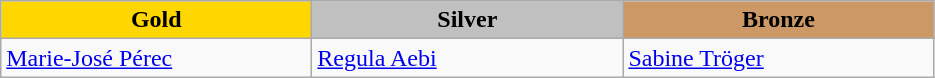<table class="wikitable" style="text-align:left">
<tr align="center">
<td width=200 bgcolor=gold><strong>Gold</strong></td>
<td width=200 bgcolor=silver><strong>Silver</strong></td>
<td width=200 bgcolor=CC9966><strong>Bronze</strong></td>
</tr>
<tr>
<td><a href='#'>Marie-José Pérec</a><br><em></em></td>
<td><a href='#'>Regula Aebi</a><br><em></em></td>
<td><a href='#'>Sabine Tröger</a><br><em></em></td>
</tr>
</table>
